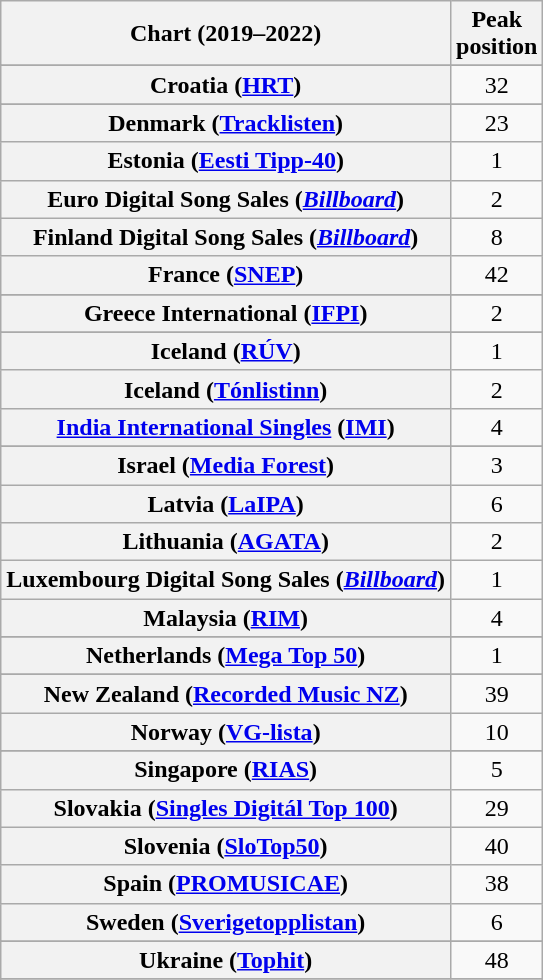<table class="wikitable sortable plainrowheaders" style="text-align:center">
<tr>
<th scope="col">Chart (2019–2022)</th>
<th scope="col">Peak<br>position</th>
</tr>
<tr>
</tr>
<tr>
</tr>
<tr>
</tr>
<tr>
</tr>
<tr>
<th scope="row">Croatia (<a href='#'>HRT</a>)</th>
<td>32</td>
</tr>
<tr>
</tr>
<tr>
<th scope="row">Denmark (<a href='#'>Tracklisten</a>)</th>
<td>23</td>
</tr>
<tr>
<th scope="row">Estonia (<a href='#'>Eesti Tipp-40</a>)</th>
<td>1</td>
</tr>
<tr>
<th scope="row">Euro Digital Song Sales (<em><a href='#'>Billboard</a></em>)</th>
<td>2</td>
</tr>
<tr>
<th scope="row">Finland Digital Song Sales (<em><a href='#'>Billboard</a></em>)</th>
<td>8</td>
</tr>
<tr>
<th scope="row">France (<a href='#'>SNEP</a>)</th>
<td>42</td>
</tr>
<tr>
</tr>
<tr>
</tr>
<tr>
<th scope="row">Greece International (<a href='#'>IFPI</a>)</th>
<td>2</td>
</tr>
<tr>
</tr>
<tr>
</tr>
<tr>
<th scope="row">Iceland (<a href='#'>RÚV</a>)</th>
<td>1</td>
</tr>
<tr>
<th scope="row">Iceland (<a href='#'>Tónlistinn</a>)</th>
<td>2</td>
</tr>
<tr>
<th scope="row"><a href='#'>India International Singles</a> (<a href='#'>IMI</a>)</th>
<td>4</td>
</tr>
<tr>
</tr>
<tr>
<th scope="row">Israel (<a href='#'>Media Forest</a>)</th>
<td>3</td>
</tr>
<tr>
<th scope="row">Latvia (<a href='#'>LaIPA</a>)</th>
<td>6</td>
</tr>
<tr>
<th scope="row">Lithuania (<a href='#'>AGATA</a>)</th>
<td>2</td>
</tr>
<tr>
<th scope="row">Luxembourg Digital Song Sales (<em><a href='#'>Billboard</a></em>)</th>
<td>1</td>
</tr>
<tr>
<th scope="row">Malaysia (<a href='#'>RIM</a>)</th>
<td>4</td>
</tr>
<tr>
</tr>
<tr>
<th scope="row">Netherlands (<a href='#'>Mega Top 50</a>)</th>
<td>1</td>
</tr>
<tr>
</tr>
<tr>
<th scope="row">New Zealand (<a href='#'>Recorded Music NZ</a>)</th>
<td>39</td>
</tr>
<tr>
<th scope="row">Norway (<a href='#'>VG-lista</a>)</th>
<td>10</td>
</tr>
<tr>
</tr>
<tr>
</tr>
<tr>
<th scope="row">Singapore (<a href='#'>RIAS</a>)</th>
<td>5</td>
</tr>
<tr>
<th scope="row">Slovakia (<a href='#'>Singles Digitál Top 100</a>)</th>
<td>29</td>
</tr>
<tr>
<th scope="row">Slovenia (<a href='#'>SloTop50</a>)</th>
<td>40</td>
</tr>
<tr>
<th scope="row">Spain (<a href='#'>PROMUSICAE</a>)</th>
<td>38</td>
</tr>
<tr>
<th scope="row">Sweden (<a href='#'>Sverigetopplistan</a>)</th>
<td>6</td>
</tr>
<tr>
</tr>
<tr>
</tr>
<tr>
<th scope="row">Ukraine (<a href='#'>Tophit</a>)</th>
<td>48</td>
</tr>
<tr>
</tr>
<tr>
</tr>
<tr>
</tr>
<tr>
</tr>
<tr>
</tr>
</table>
